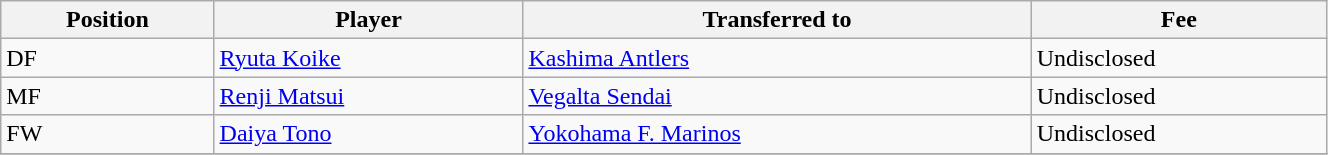<table class="wikitable sortable" style="width:70%; text-align:center; font-size:100%; text-align:left;">
<tr>
<th>Position</th>
<th>Player</th>
<th>Transferred to</th>
<th>Fee</th>
</tr>
<tr>
<td>DF</td>
<td> <a href='#'>Ryuta Koike</a></td>
<td> <a href='#'>Kashima Antlers</a></td>
<td>Undisclosed  </td>
</tr>
<tr>
<td>MF</td>
<td> <a href='#'>Renji Matsui</a></td>
<td> <a href='#'>Vegalta Sendai</a></td>
<td>Undisclosed  </td>
</tr>
<tr>
<td>FW</td>
<td> <a href='#'>Daiya Tono</a></td>
<td> <a href='#'>Yokohama F. Marinos</a></td>
<td>Undisclosed </td>
</tr>
<tr>
</tr>
</table>
